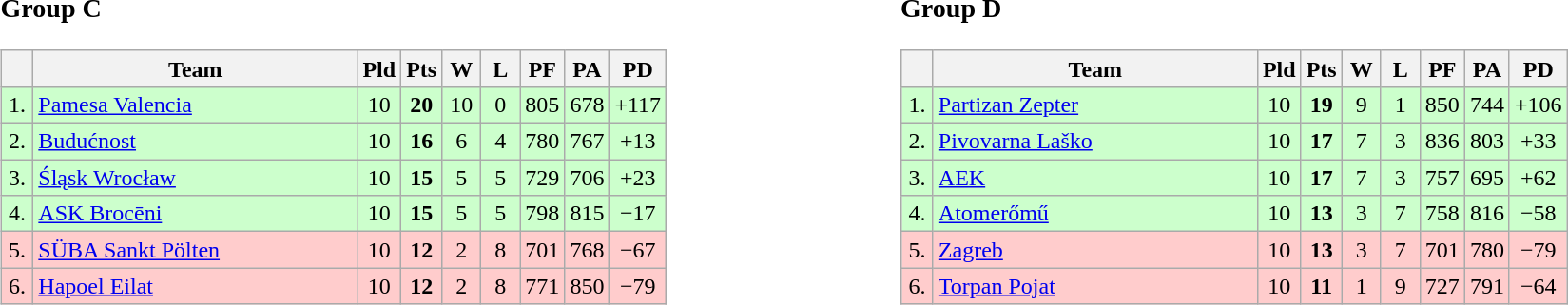<table>
<tr>
<td style="vertical-align:top; width:33%;"><br><h3>Group C</h3><table class=wikitable style="text-align:center">
<tr>
<th width=15></th>
<th width=220>Team</th>
<th width=20>Pld</th>
<th width=20>Pts</th>
<th width=20>W</th>
<th width=20>L</th>
<th width=20>PF</th>
<th width=20>PA</th>
<th width=20>PD</th>
</tr>
<tr bgcolor=#ccffcc>
<td>1.</td>
<td align=left> <a href='#'>Pamesa Valencia</a></td>
<td>10</td>
<td><strong>20</strong></td>
<td>10</td>
<td>0</td>
<td>805</td>
<td>678</td>
<td>+117</td>
</tr>
<tr bgcolor=#ccffcc>
<td>2.</td>
<td align=left> <a href='#'>Budućnost</a></td>
<td>10</td>
<td><strong>16</strong></td>
<td>6</td>
<td>4</td>
<td>780</td>
<td>767</td>
<td>+13</td>
</tr>
<tr bgcolor=#ccffcc>
<td>3.</td>
<td align=left> <a href='#'>Śląsk Wrocław</a></td>
<td>10</td>
<td><strong>15</strong></td>
<td>5</td>
<td>5</td>
<td>729</td>
<td>706</td>
<td>+23</td>
</tr>
<tr bgcolor=#ccffcc>
<td>4.</td>
<td align=left> <a href='#'>ASK Brocēni</a></td>
<td>10</td>
<td><strong>15</strong></td>
<td>5</td>
<td>5</td>
<td>798</td>
<td>815</td>
<td>−17</td>
</tr>
<tr bgcolor=#ffcccc>
<td>5.</td>
<td align=left> <a href='#'>SÜBA Sankt Pölten</a></td>
<td>10</td>
<td><strong>12</strong></td>
<td>2</td>
<td>8</td>
<td>701</td>
<td>768</td>
<td>−67</td>
</tr>
<tr bgcolor=#ffcccc>
<td>6.</td>
<td align=left> <a href='#'>Hapoel Eilat</a></td>
<td>10</td>
<td><strong>12</strong></td>
<td>2</td>
<td>8</td>
<td>771</td>
<td>850</td>
<td>−79</td>
</tr>
</table>
</td>
<td style="vertical-align:top; width:33%;"><br><h3>Group D</h3><table class=wikitable style="text-align:center">
<tr>
<th width=15></th>
<th width=220>Team</th>
<th width=20>Pld</th>
<th width=20>Pts</th>
<th width=20>W</th>
<th width=20>L</th>
<th width=20>PF</th>
<th width=20>PA</th>
<th width=20>PD</th>
</tr>
<tr bgcolor=#ccffcc>
<td>1.</td>
<td align=left> <a href='#'>Partizan Zepter</a></td>
<td>10</td>
<td><strong>19</strong></td>
<td>9</td>
<td>1</td>
<td>850</td>
<td>744</td>
<td>+106</td>
</tr>
<tr bgcolor=#ccffcc>
<td>2.</td>
<td align=left> <a href='#'>Pivovarna Laško</a></td>
<td>10</td>
<td><strong>17</strong></td>
<td>7</td>
<td>3</td>
<td>836</td>
<td>803</td>
<td>+33</td>
</tr>
<tr bgcolor=#ccffcc>
<td>3.</td>
<td align=left> <a href='#'>AEK</a></td>
<td>10</td>
<td><strong>17</strong></td>
<td>7</td>
<td>3</td>
<td>757</td>
<td>695</td>
<td>+62</td>
</tr>
<tr bgcolor=#ccffcc>
<td>4.</td>
<td align=left> <a href='#'>Atomerőmű</a></td>
<td>10</td>
<td><strong>13</strong></td>
<td>3</td>
<td>7</td>
<td>758</td>
<td>816</td>
<td>−58</td>
</tr>
<tr bgcolor=#ffcccc>
<td>5.</td>
<td align=left> <a href='#'>Zagreb</a></td>
<td>10</td>
<td><strong>13</strong></td>
<td>3</td>
<td>7</td>
<td>701</td>
<td>780</td>
<td>−79</td>
</tr>
<tr bgcolor=#ffcccc>
<td>6.</td>
<td align=left> <a href='#'>Torpan Pojat</a></td>
<td>10</td>
<td><strong>11</strong></td>
<td>1</td>
<td>9</td>
<td>727</td>
<td>791</td>
<td>−64</td>
</tr>
</table>
</td>
</tr>
</table>
